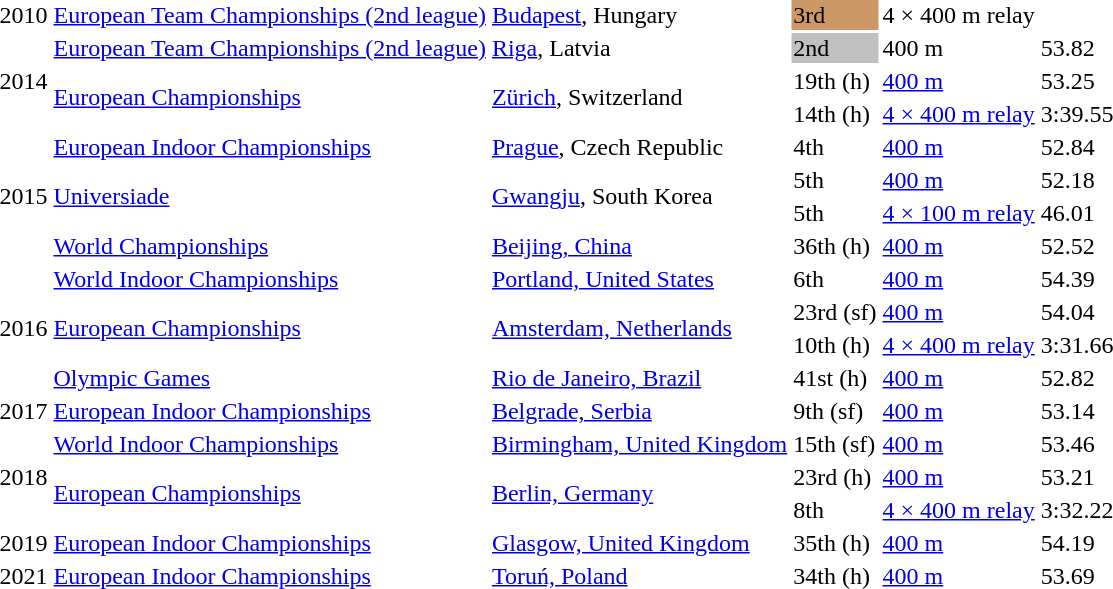<table>
<tr>
<td>2010</td>
<td><a href='#'>European Team Championships (2nd league)</a></td>
<td><a href='#'>Budapest</a>, Hungary</td>
<td bgcolor=cc9966>3rd</td>
<td>4 × 400 m relay</td>
<td></td>
</tr>
<tr>
<td rowspan=3>2014</td>
<td><a href='#'>European Team Championships (2nd league)</a></td>
<td><a href='#'>Riga</a>, Latvia</td>
<td bgcolor=silver>2nd</td>
<td>400 m</td>
<td>53.82</td>
</tr>
<tr>
<td rowspan=2><a href='#'>European Championships</a></td>
<td rowspan=2><a href='#'>Zürich</a>, Switzerland</td>
<td>19th (h)</td>
<td><a href='#'>400 m</a></td>
<td>53.25</td>
</tr>
<tr>
<td>14th (h)</td>
<td><a href='#'>4 × 400 m relay</a></td>
<td>3:39.55</td>
</tr>
<tr>
<td rowspan=4>2015</td>
<td><a href='#'>European Indoor Championships</a></td>
<td><a href='#'>Prague</a>, Czech Republic</td>
<td>4th</td>
<td><a href='#'>400 m</a></td>
<td>52.84 </td>
</tr>
<tr>
<td rowspan=2><a href='#'>Universiade</a></td>
<td rowspan=2><a href='#'>Gwangju</a>, South Korea</td>
<td>5th</td>
<td><a href='#'>400 m</a></td>
<td>52.18</td>
</tr>
<tr>
<td>5th</td>
<td><a href='#'>4 × 100 m relay</a></td>
<td>46.01</td>
</tr>
<tr>
<td><a href='#'>World Championships</a></td>
<td><a href='#'>Beijing, China</a></td>
<td>36th (h)</td>
<td><a href='#'>400 m</a></td>
<td>52.52</td>
</tr>
<tr>
<td rowspan=4>2016</td>
<td><a href='#'>World Indoor Championships</a></td>
<td><a href='#'>Portland, United States</a></td>
<td>6th</td>
<td><a href='#'>400 m</a></td>
<td>54.39</td>
</tr>
<tr>
<td rowspan=2><a href='#'>European Championships</a></td>
<td rowspan=2><a href='#'>Amsterdam, Netherlands</a></td>
<td>23rd (sf)</td>
<td><a href='#'>400 m</a></td>
<td>54.04</td>
</tr>
<tr>
<td>10th (h)</td>
<td><a href='#'>4 × 400 m relay</a></td>
<td>3:31.66</td>
</tr>
<tr>
<td><a href='#'>Olympic Games</a></td>
<td><a href='#'>Rio de Janeiro, Brazil</a></td>
<td>41st (h)</td>
<td><a href='#'>400 m</a></td>
<td>52.82</td>
</tr>
<tr>
<td>2017</td>
<td><a href='#'>European Indoor Championships</a></td>
<td><a href='#'>Belgrade, Serbia</a></td>
<td>9th (sf)</td>
<td><a href='#'>400 m</a></td>
<td>53.14</td>
</tr>
<tr>
<td rowspan=3>2018</td>
<td><a href='#'>World Indoor Championships</a></td>
<td><a href='#'>Birmingham, United Kingdom</a></td>
<td>15th (sf)</td>
<td><a href='#'>400 m</a></td>
<td>53.46</td>
</tr>
<tr>
<td rowspan=2><a href='#'>European Championships</a></td>
<td rowspan=2><a href='#'>Berlin, Germany</a></td>
<td>23rd (h)</td>
<td><a href='#'>400 m</a></td>
<td>53.21</td>
</tr>
<tr>
<td>8th</td>
<td><a href='#'>4 × 400 m relay</a></td>
<td>3:32.22</td>
</tr>
<tr>
<td>2019</td>
<td><a href='#'>European Indoor Championships</a></td>
<td><a href='#'>Glasgow, United Kingdom</a></td>
<td>35th (h)</td>
<td><a href='#'>400 m</a></td>
<td>54.19</td>
</tr>
<tr>
<td>2021</td>
<td><a href='#'>European Indoor Championships</a></td>
<td><a href='#'>Toruń, Poland</a></td>
<td>34th (h)</td>
<td><a href='#'>400 m</a></td>
<td>53.69</td>
</tr>
</table>
